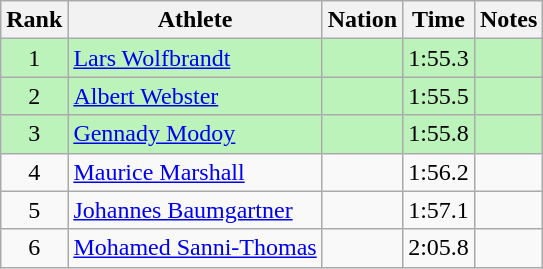<table class="wikitable sortable" style="text-align:center">
<tr>
<th>Rank</th>
<th>Athlete</th>
<th>Nation</th>
<th>Time</th>
<th>Notes</th>
</tr>
<tr bgcolor=bbf3bb>
<td>1</td>
<td align=left><a href='#'>Lars Wolfbrandt</a></td>
<td align=left></td>
<td>1:55.3</td>
<td></td>
</tr>
<tr bgcolor=bbf3bb>
<td>2</td>
<td align=left><a href='#'>Albert Webster</a></td>
<td align=left></td>
<td>1:55.5</td>
<td></td>
</tr>
<tr bgcolor=bbf3bb>
<td>3</td>
<td align=left><a href='#'>Gennady Modoy</a></td>
<td align=left></td>
<td>1:55.8</td>
<td></td>
</tr>
<tr>
<td>4</td>
<td align=left><a href='#'>Maurice Marshall</a></td>
<td align=left></td>
<td>1:56.2</td>
<td></td>
</tr>
<tr>
<td>5</td>
<td align=left><a href='#'>Johannes Baumgartner</a></td>
<td align=left></td>
<td>1:57.1</td>
<td></td>
</tr>
<tr>
<td>6</td>
<td align=left><a href='#'>Mohamed Sanni-Thomas</a></td>
<td align=left></td>
<td>2:05.8</td>
<td></td>
</tr>
</table>
